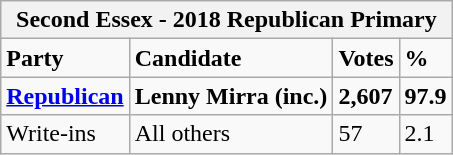<table class="wikitable">
<tr>
<th colspan="4">Second Essex - 2018 Republican Primary</th>
</tr>
<tr>
<td><strong>Party</strong></td>
<td><strong>Candidate</strong></td>
<td><strong>Votes</strong></td>
<td><strong>%</strong></td>
</tr>
<tr>
<td><strong><a href='#'>Republican</a></strong></td>
<td><strong>Lenny Mirra (inc.)</strong></td>
<td><strong>2,607</strong></td>
<td><strong>97.9</strong></td>
</tr>
<tr>
<td>Write-ins</td>
<td>All others</td>
<td>57</td>
<td>2.1</td>
</tr>
</table>
